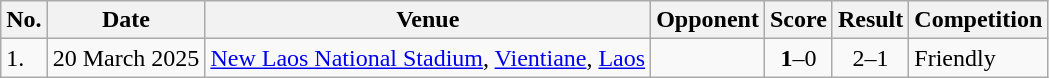<table class="wikitable">
<tr>
<th>No.</th>
<th>Date</th>
<th>Venue</th>
<th>Opponent</th>
<th>Score</th>
<th>Result</th>
<th>Competition</th>
</tr>
<tr>
<td>1.</td>
<td>20 March 2025</td>
<td><a href='#'>New Laos National Stadium</a>, <a href='#'>Vientiane</a>, <a href='#'>Laos</a></td>
<td></td>
<td align=center><strong>1</strong>–0</td>
<td align=center>2–1</td>
<td>Friendly</td>
</tr>
</table>
